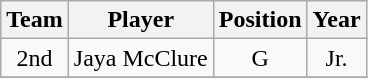<table class="wikitable" border="1">
<tr align=center>
<th style= >Team</th>
<th style= >Player</th>
<th style= >Position</th>
<th style= >Year</th>
</tr>
<tr align="center">
<td>2nd</td>
<td>Jaya McClure</td>
<td>G</td>
<td>Jr.</td>
</tr>
<tr>
</tr>
</table>
